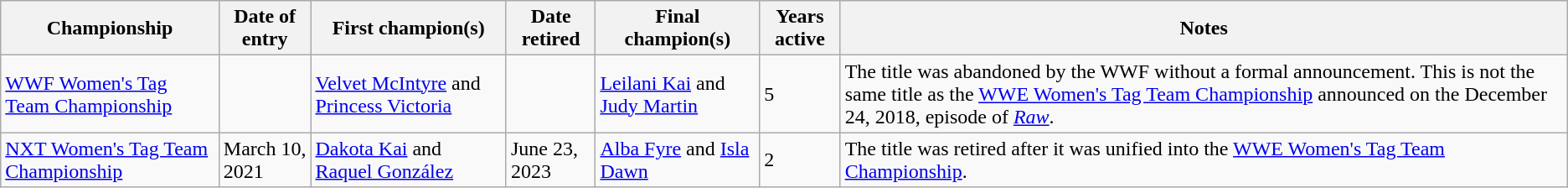<table class="wikitable sortable" border="2">
<tr>
<th>Championship</th>
<th>Date of entry</th>
<th>First champion(s)<br></th>
<th>Date retired</th>
<th>Final champion(s)<br></th>
<th>Years active</th>
<th>Notes</th>
</tr>
<tr>
<td><a href='#'>WWF Women's Tag Team Championship</a></td>
<td></td>
<td><a href='#'>Velvet McIntyre</a> and <a href='#'>Princess Victoria</a></td>
<td></td>
<td><a href='#'>Leilani Kai</a> and <a href='#'>Judy Martin</a><br></td>
<td>5</td>
<td>The title was abandoned by the WWF without a formal announcement. This is not the same title as the <a href='#'>WWE Women's Tag Team Championship</a> announced on the December 24, 2018, episode of <em><a href='#'>Raw</a></em>.</td>
</tr>
<tr>
<td><a href='#'>NXT Women's Tag Team Championship</a></td>
<td>March 10, 2021</td>
<td><a href='#'>Dakota Kai</a> and <a href='#'>Raquel González</a></td>
<td>June 23, 2023</td>
<td><a href='#'>Alba Fyre</a> and <a href='#'>Isla Dawn</a></td>
<td>2</td>
<td>The title was retired after it was unified into the <a href='#'>WWE Women's Tag Team Championship</a>.</td>
</tr>
</table>
